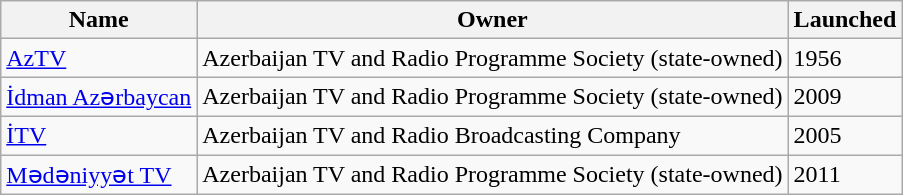<table class="wikitable" border="1" class="wikitable sortable">
<tr>
<th>Name</th>
<th>Owner</th>
<th>Launched</th>
</tr>
<tr>
<td><a href='#'>AzTV</a></td>
<td>Azerbaijan TV and Radio Programme Society (state-owned)</td>
<td>1956</td>
</tr>
<tr>
<td><a href='#'>İdman Azərbaycan</a></td>
<td>Azerbaijan TV and Radio Programme Society (state-owned)</td>
<td>2009</td>
</tr>
<tr>
<td><a href='#'>İTV</a></td>
<td>Azerbaijan TV and Radio Broadcasting Company</td>
<td>2005</td>
</tr>
<tr>
<td><a href='#'>Mədəniyyət TV</a></td>
<td>Azerbaijan TV and Radio Programme Society (state-owned)</td>
<td>2011</td>
</tr>
</table>
